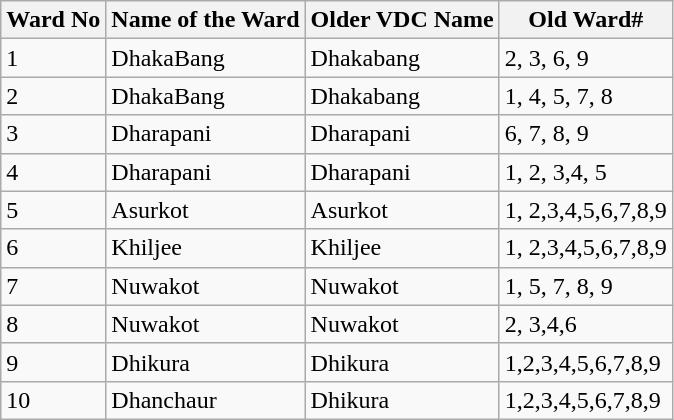<table class="wikitable">
<tr>
<th>Ward No</th>
<th>Name of the Ward</th>
<th>Older VDC Name</th>
<th>Old Ward#</th>
</tr>
<tr>
<td>1</td>
<td>DhakaBang</td>
<td>Dhakabang</td>
<td>2, 3, 6, 9</td>
</tr>
<tr>
<td>2</td>
<td>DhakaBang</td>
<td>Dhakabang</td>
<td>1, 4, 5, 7, 8<br></td>
</tr>
<tr>
<td>3</td>
<td>Dharapani</td>
<td>Dharapani</td>
<td>6, 7, 8, 9</td>
</tr>
<tr>
<td>4</td>
<td>Dharapani</td>
<td>Dharapani</td>
<td>1, 2, 3,4, 5</td>
</tr>
<tr>
<td>5</td>
<td>Asurkot</td>
<td>Asurkot</td>
<td>1,  2,3,4,5,6,7,8,9</td>
</tr>
<tr>
<td>6</td>
<td>Khiljee</td>
<td>Khiljee</td>
<td>1,  2,3,4,5,6,7,8,9</td>
</tr>
<tr>
<td>7</td>
<td>Nuwakot</td>
<td>Nuwakot</td>
<td>1, 5, 7,  8, 9</td>
</tr>
<tr>
<td>8</td>
<td>Nuwakot</td>
<td>Nuwakot</td>
<td>2, 3,4,6</td>
</tr>
<tr>
<td>9</td>
<td>Dhikura</td>
<td>Dhikura</td>
<td>1,2,3,4,5,6,7,8,9</td>
</tr>
<tr>
<td>10</td>
<td>Dhanchaur</td>
<td>Dhikura</td>
<td>1,2,3,4,5,6,7,8,9</td>
</tr>
</table>
